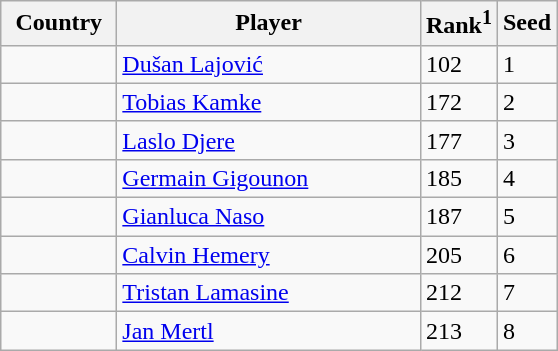<table class="sortable wikitable">
<tr>
<th width="70">Country</th>
<th width="195">Player</th>
<th>Rank<sup>1</sup></th>
<th>Seed</th>
</tr>
<tr>
<td></td>
<td><a href='#'>Dušan Lajović</a></td>
<td>102</td>
<td>1</td>
</tr>
<tr>
<td></td>
<td><a href='#'>Tobias Kamke</a></td>
<td>172</td>
<td>2</td>
</tr>
<tr>
<td></td>
<td><a href='#'>Laslo Djere</a></td>
<td>177</td>
<td>3</td>
</tr>
<tr>
<td></td>
<td><a href='#'>Germain Gigounon</a></td>
<td>185</td>
<td>4</td>
</tr>
<tr>
<td></td>
<td><a href='#'>Gianluca Naso</a></td>
<td>187</td>
<td>5</td>
</tr>
<tr>
<td></td>
<td><a href='#'>Calvin Hemery</a></td>
<td>205</td>
<td>6</td>
</tr>
<tr>
<td></td>
<td><a href='#'>Tristan Lamasine</a></td>
<td>212</td>
<td>7</td>
</tr>
<tr>
<td></td>
<td><a href='#'>Jan Mertl</a></td>
<td>213</td>
<td>8</td>
</tr>
</table>
